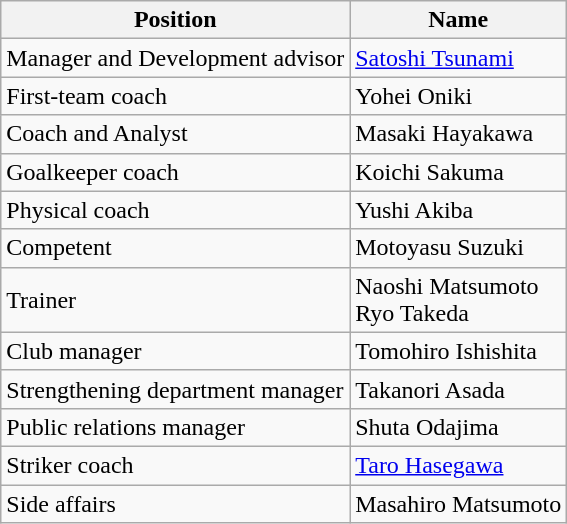<table class="wikitable" align-text="left">
<tr>
<th>Position</th>
<th>Name</th>
</tr>
<tr>
<td>Manager and Development advisor</td>
<td> <a href='#'>Satoshi Tsunami</a></td>
</tr>
<tr>
<td>First-team coach</td>
<td> Yohei Oniki</td>
</tr>
<tr>
<td>Coach and Analyst</td>
<td> Masaki Hayakawa</td>
</tr>
<tr>
<td>Goalkeeper coach</td>
<td> Koichi Sakuma</td>
</tr>
<tr>
<td>Physical coach</td>
<td> Yushi Akiba</td>
</tr>
<tr>
<td>Competent</td>
<td> Motoyasu Suzuki</td>
</tr>
<tr>
<td>Trainer</td>
<td> Naoshi Matsumoto<br> Ryo Takeda</td>
</tr>
<tr>
<td>Club manager</td>
<td> Tomohiro Ishishita</td>
</tr>
<tr>
<td>Strengthening department manager</td>
<td> Takanori Asada</td>
</tr>
<tr>
<td>Public relations manager</td>
<td> Shuta Odajima</td>
</tr>
<tr>
<td>Striker coach</td>
<td> <a href='#'>Taro Hasegawa</a></td>
</tr>
<tr>
<td>Side affairs</td>
<td> Masahiro Matsumoto</td>
</tr>
</table>
